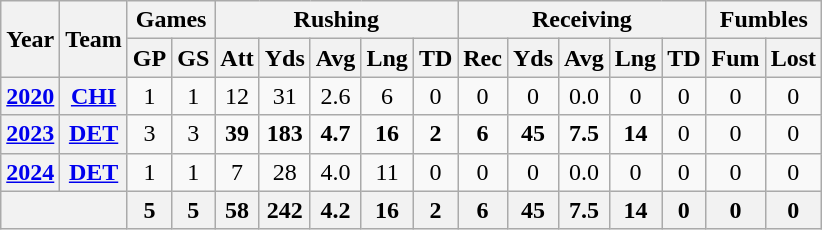<table class=wikitable style="text-align:center;">
<tr>
<th rowspan="2">Year</th>
<th rowspan="2">Team</th>
<th colspan="2">Games</th>
<th colspan="5">Rushing</th>
<th colspan="5">Receiving</th>
<th colspan="2">Fumbles</th>
</tr>
<tr>
<th>GP</th>
<th>GS</th>
<th>Att</th>
<th>Yds</th>
<th>Avg</th>
<th>Lng</th>
<th>TD</th>
<th>Rec</th>
<th>Yds</th>
<th>Avg</th>
<th>Lng</th>
<th>TD</th>
<th>Fum</th>
<th>Lost</th>
</tr>
<tr>
<th><a href='#'>2020</a></th>
<th><a href='#'>CHI</a></th>
<td>1</td>
<td>1</td>
<td>12</td>
<td>31</td>
<td>2.6</td>
<td>6</td>
<td>0</td>
<td>0</td>
<td>0</td>
<td>0.0</td>
<td>0</td>
<td>0</td>
<td>0</td>
<td>0</td>
</tr>
<tr>
<th><a href='#'>2023</a></th>
<th><a href='#'>DET</a></th>
<td>3</td>
<td>3</td>
<td><strong>39</strong></td>
<td><strong>183</strong></td>
<td><strong>4.7</strong></td>
<td><strong>16</strong></td>
<td><strong>2</strong></td>
<td><strong>6</strong></td>
<td><strong>45</strong></td>
<td><strong>7.5</strong></td>
<td><strong>14</strong></td>
<td>0</td>
<td>0</td>
<td>0</td>
</tr>
<tr>
<th><a href='#'>2024</a></th>
<th><a href='#'>DET</a></th>
<td>1</td>
<td>1</td>
<td>7</td>
<td>28</td>
<td>4.0</td>
<td>11</td>
<td>0</td>
<td>0</td>
<td>0</td>
<td>0.0</td>
<td>0</td>
<td>0</td>
<td>0</td>
<td>0</td>
</tr>
<tr>
<th colspan="2"></th>
<th>5</th>
<th>5</th>
<th>58</th>
<th>242</th>
<th>4.2</th>
<th>16</th>
<th>2</th>
<th>6</th>
<th>45</th>
<th>7.5</th>
<th>14</th>
<th>0</th>
<th>0</th>
<th>0</th>
</tr>
</table>
